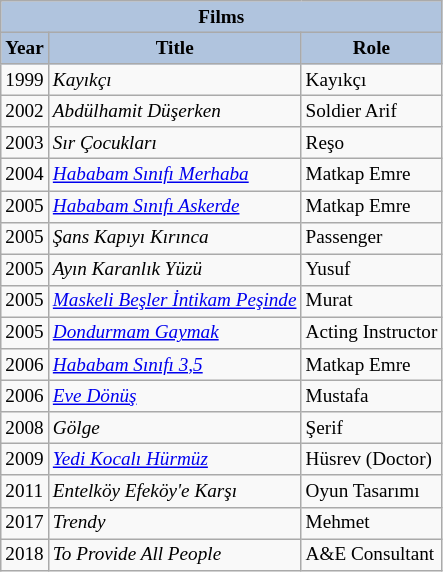<table class="wikitable" style="font-size: 80%;">
<tr>
<th colspan="3" style="background:LightSteelBlue">Films</th>
</tr>
<tr>
<th style="background:LightSteelBlue">Year</th>
<th style="background:LightSteelBlue">Title</th>
<th style="background:LightSteelBlue">Role</th>
</tr>
<tr>
<td>1999</td>
<td><em>Kayıkçı</em></td>
<td>Kayıkçı</td>
</tr>
<tr>
<td>2002</td>
<td><em>Abdülhamit Düşerken</em></td>
<td>Soldier Arif</td>
</tr>
<tr>
<td>2003</td>
<td><em>Sır Çocukları</em></td>
<td>Reşo</td>
</tr>
<tr>
<td>2004</td>
<td><em><a href='#'>Hababam Sınıfı Merhaba</a></em></td>
<td>Matkap Emre</td>
</tr>
<tr>
<td>2005</td>
<td><em><a href='#'>Hababam Sınıfı Askerde</a></em></td>
<td>Matkap Emre</td>
</tr>
<tr>
<td>2005</td>
<td><em>Şans Kapıyı Kırınca</em></td>
<td>Passenger</td>
</tr>
<tr>
<td>2005</td>
<td><em>Ayın Karanlık Yüzü</em></td>
<td>Yusuf</td>
</tr>
<tr>
<td>2005</td>
<td><em><a href='#'>Maskeli Beşler İntikam Peşinde</a></em></td>
<td>Murat</td>
</tr>
<tr>
<td>2005</td>
<td><em><a href='#'>Dondurmam Gaymak</a></em></td>
<td>Acting Instructor</td>
</tr>
<tr>
<td>2006</td>
<td><em><a href='#'>Hababam Sınıfı 3,5</a></em></td>
<td>Matkap Emre</td>
</tr>
<tr>
<td>2006</td>
<td><em><a href='#'>Eve Dönüş</a></em></td>
<td>Mustafa</td>
</tr>
<tr>
<td>2008</td>
<td><em>Gölge</em></td>
<td>Şerif</td>
</tr>
<tr>
<td>2009</td>
<td><em><a href='#'>Yedi Kocalı Hürmüz</a></em></td>
<td>Hüsrev (Doctor)</td>
</tr>
<tr>
<td>2011</td>
<td><em>Entelköy Efeköy'e Karşı</em></td>
<td>Oyun Tasarımı</td>
</tr>
<tr>
<td>2017</td>
<td><em>Trendy</em></td>
<td>Mehmet</td>
</tr>
<tr>
<td>2018</td>
<td><em>To Provide All People</em></td>
<td>A&E Consultant</td>
</tr>
</table>
